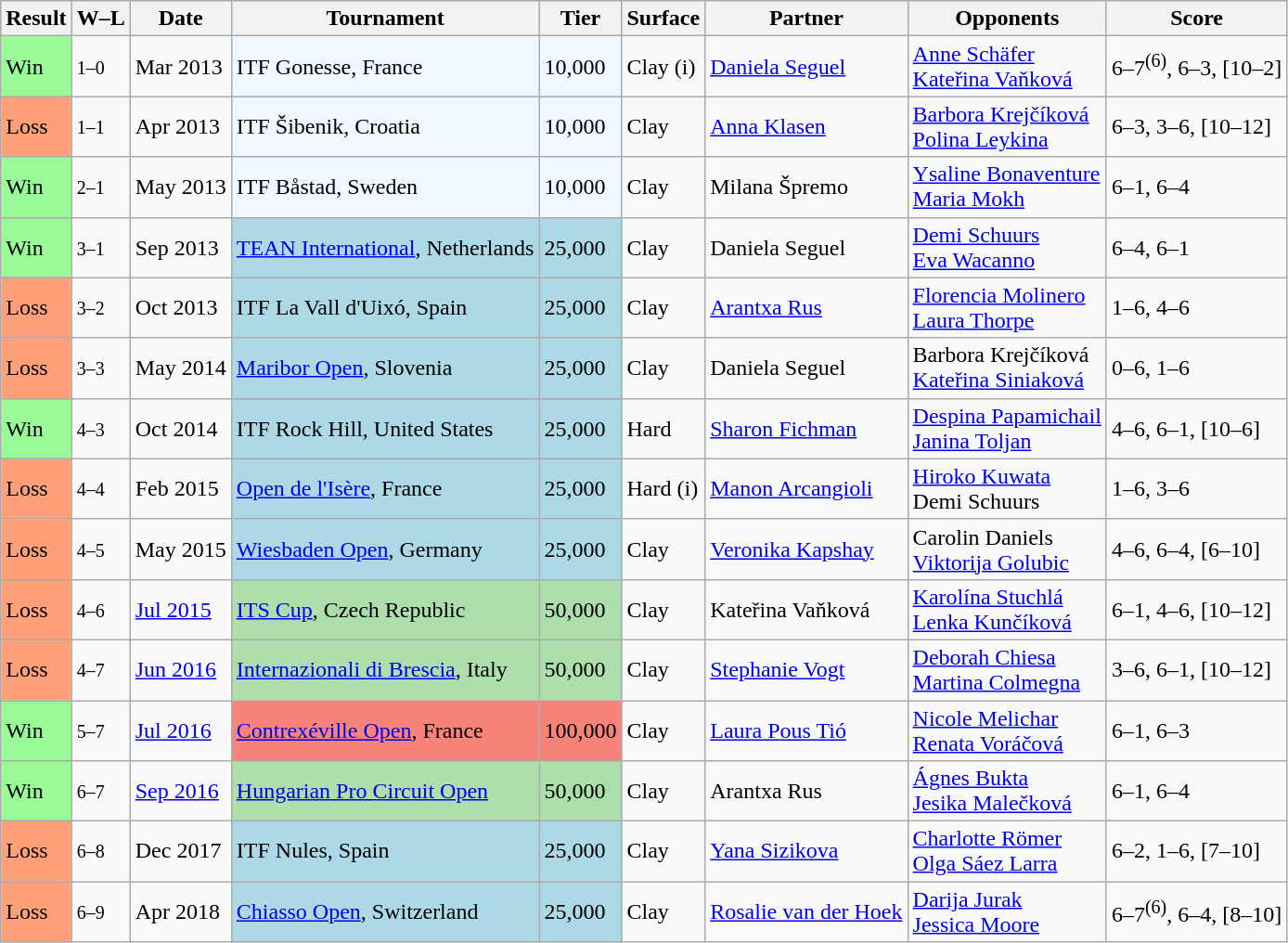<table class="sortable wikitable">
<tr>
<th>Result</th>
<th class="unsortable">W–L</th>
<th>Date</th>
<th>Tournament</th>
<th>Tier</th>
<th>Surface</th>
<th>Partner</th>
<th>Opponents</th>
<th class="unsortable">Score</th>
</tr>
<tr>
<td style="background:#98fb98;">Win</td>
<td><small>1–0</small></td>
<td>Mar 2013</td>
<td style="background:#f0f8ff;">ITF Gonesse, France</td>
<td style="background:#f0f8ff;">10,000</td>
<td>Clay (i)</td>
<td> <a href='#'>Daniela Seguel</a></td>
<td> <a href='#'>Anne Schäfer</a> <br>  <a href='#'>Kateřina Vaňková</a></td>
<td>6–7<sup>(6)</sup>, 6–3, [10–2]</td>
</tr>
<tr>
<td style="background:#ffa07a;">Loss</td>
<td><small>1–1</small></td>
<td>Apr 2013</td>
<td style="background:#f0f8ff;">ITF Šibenik, Croatia</td>
<td style="background:#f0f8ff;">10,000</td>
<td>Clay</td>
<td> <a href='#'>Anna Klasen</a></td>
<td> <a href='#'>Barbora Krejčíková</a> <br>  <a href='#'>Polina Leykina</a></td>
<td>6–3, 3–6, [10–12]</td>
</tr>
<tr>
<td style="background:#98fb98;">Win</td>
<td><small>2–1</small></td>
<td>May 2013</td>
<td style="background:#f0f8ff;">ITF Båstad, Sweden</td>
<td style="background:#f0f8ff;">10,000</td>
<td>Clay</td>
<td> Milana Špremo</td>
<td> <a href='#'>Ysaline Bonaventure</a> <br>  <a href='#'>Maria Mokh</a></td>
<td>6–1, 6–4</td>
</tr>
<tr>
<td style="background:#98fb98;">Win</td>
<td><small>3–1</small></td>
<td>Sep 2013</td>
<td style="background:lightblue;"><a href='#'>TEAN International</a>, Netherlands</td>
<td style="background:lightblue;">25,000</td>
<td>Clay</td>
<td> Daniela Seguel</td>
<td> <a href='#'>Demi Schuurs</a> <br>  <a href='#'>Eva Wacanno</a></td>
<td>6–4, 6–1</td>
</tr>
<tr>
<td style="background:#ffa07a;">Loss</td>
<td><small>3–2</small></td>
<td>Oct 2013</td>
<td style="background:lightblue;">ITF La Vall d'Uixó, Spain</td>
<td style="background:lightblue;">25,000</td>
<td>Clay</td>
<td> <a href='#'>Arantxa Rus</a></td>
<td> <a href='#'>Florencia Molinero</a> <br>  <a href='#'>Laura Thorpe</a></td>
<td>1–6, 4–6</td>
</tr>
<tr>
<td style="background:#ffa07a;">Loss</td>
<td><small>3–3</small></td>
<td>May 2014</td>
<td style="background:lightblue;"><a href='#'>Maribor Open</a>, Slovenia</td>
<td style="background:lightblue;">25,000</td>
<td>Clay</td>
<td> Daniela Seguel</td>
<td> Barbora Krejčíková <br>  <a href='#'>Kateřina Siniaková</a></td>
<td>0–6, 1–6</td>
</tr>
<tr>
<td style="background:#98fb98;">Win</td>
<td><small>4–3</small></td>
<td>Oct 2014</td>
<td style="background:lightblue;">ITF Rock Hill, United States</td>
<td style="background:lightblue;">25,000</td>
<td>Hard</td>
<td> <a href='#'>Sharon Fichman</a></td>
<td> <a href='#'>Despina Papamichail</a> <br>  <a href='#'>Janina Toljan</a></td>
<td>4–6, 6–1, [10–6]</td>
</tr>
<tr>
<td style="background:#ffa07a;">Loss</td>
<td><small>4–4</small></td>
<td>Feb 2015</td>
<td style="background:lightblue;"><a href='#'>Open de l'Isère</a>, France</td>
<td style="background:lightblue;">25,000</td>
<td>Hard (i)</td>
<td> <a href='#'>Manon Arcangioli</a></td>
<td> <a href='#'>Hiroko Kuwata</a> <br>  Demi Schuurs</td>
<td>1–6, 3–6</td>
</tr>
<tr>
<td style="background:#ffa07a;">Loss</td>
<td><small>4–5</small></td>
<td>May 2015</td>
<td style="background:lightblue;"><a href='#'>Wiesbaden Open</a>, Germany</td>
<td style="background:lightblue;">25,000</td>
<td>Clay</td>
<td> <a href='#'>Veronika Kapshay</a></td>
<td> Carolin Daniels <br>  <a href='#'>Viktorija Golubic</a></td>
<td>4–6, 6–4, [6–10]</td>
</tr>
<tr>
<td style="background:#ffa07a;">Loss</td>
<td><small>4–6</small></td>
<td><a href='#'>Jul 2015</a></td>
<td style="background:#addfad;"><a href='#'>ITS Cup</a>, Czech Republic</td>
<td style="background:#addfad;">50,000</td>
<td>Clay</td>
<td> Kateřina Vaňková</td>
<td> <a href='#'>Karolína Stuchlá</a> <br>  <a href='#'>Lenka Kunčíková</a></td>
<td>6–1, 4–6, [10–12]</td>
</tr>
<tr>
<td style="background:#ffa07a;">Loss</td>
<td><small>4–7</small></td>
<td><a href='#'>Jun 2016</a></td>
<td style="background:#addfad;"><a href='#'>Internazionali di Brescia</a>, Italy</td>
<td style="background:#addfad;">50,000</td>
<td>Clay</td>
<td> <a href='#'>Stephanie Vogt</a></td>
<td> <a href='#'>Deborah Chiesa</a> <br>  <a href='#'>Martina Colmegna</a></td>
<td>3–6, 6–1, [10–12]</td>
</tr>
<tr>
<td style="background:#98fb98;">Win</td>
<td><small>5–7</small></td>
<td><a href='#'>Jul 2016</a></td>
<td style="background:#f88379;"><a href='#'>Contrexéville Open</a>, France</td>
<td style="background:#f88379;">100,000</td>
<td>Clay</td>
<td> <a href='#'>Laura Pous Tió</a></td>
<td> <a href='#'>Nicole Melichar</a> <br>  <a href='#'>Renata Voráčová</a></td>
<td>6–1, 6–3</td>
</tr>
<tr>
<td style="background:#98fb98;">Win</td>
<td><small>6–7</small></td>
<td><a href='#'>Sep 2016</a></td>
<td style="background:#addfad;"><a href='#'>Hungarian Pro Circuit Open</a></td>
<td style="background:#addfad;">50,000</td>
<td>Clay</td>
<td> Arantxa Rus</td>
<td> <a href='#'>Ágnes Bukta</a> <br>  <a href='#'>Jesika Malečková</a></td>
<td>6–1, 6–4</td>
</tr>
<tr>
<td style="background:#ffa07a;">Loss</td>
<td><small>6–8</small></td>
<td>Dec 2017</td>
<td style="background:lightblue;">ITF Nules, Spain</td>
<td style="background:lightblue;">25,000</td>
<td>Clay</td>
<td> <a href='#'>Yana Sizikova</a></td>
<td> <a href='#'>Charlotte Römer</a> <br>  <a href='#'>Olga Sáez Larra</a></td>
<td>6–2, 1–6, [7–10]</td>
</tr>
<tr>
<td style="background:#ffa07a;">Loss</td>
<td><small>6–9</small></td>
<td>Apr 2018</td>
<td style="background:lightblue;"><a href='#'>Chiasso Open</a>, Switzerland</td>
<td style="background:lightblue;">25,000</td>
<td>Clay</td>
<td> <a href='#'>Rosalie van der Hoek</a></td>
<td> <a href='#'>Darija Jurak</a> <br>  <a href='#'>Jessica Moore</a></td>
<td>6–7<sup>(6)</sup>, 6–4, [8–10]</td>
</tr>
</table>
